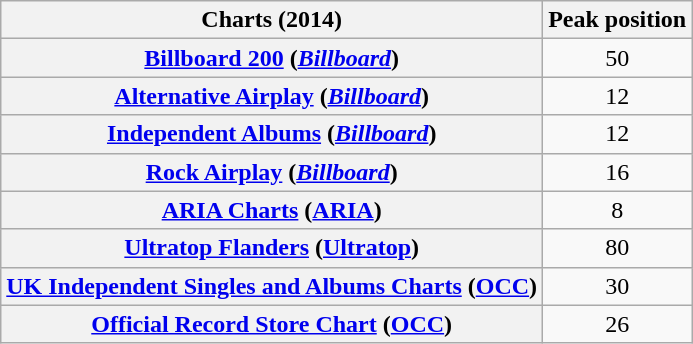<table class="wikitable sortable plainrowheaders" style="text-align:center">
<tr>
<th scope="col">Charts (2014)</th>
<th scope="col">Peak position</th>
</tr>
<tr>
<th scope="row"><a href='#'>Billboard 200</a> (<a href='#'><em>Billboard</em></a>)</th>
<td>50</td>
</tr>
<tr>
<th scope="row"><a href='#'>Alternative Airplay</a> (<em><a href='#'>Billboard</a></em>)</th>
<td>12</td>
</tr>
<tr>
<th scope="row"><a href='#'>Independent Albums</a> (<a href='#'><em>Billboard</em></a>)</th>
<td>12</td>
</tr>
<tr>
<th scope="row"><a href='#'>Rock Airplay</a> (<a href='#'><em>Billboard</em></a>)</th>
<td>16</td>
</tr>
<tr>
<th scope="row"><a href='#'>ARIA Charts</a> (<a href='#'>ARIA</a>)</th>
<td>8</td>
</tr>
<tr>
<th scope="row"><a href='#'>Ultratop Flanders</a> (<a href='#'>Ultratop</a>)</th>
<td>80</td>
</tr>
<tr>
<th scope="row"><a href='#'>UK Independent Singles and Albums Charts</a> (<a href='#'>OCC</a>)</th>
<td>30</td>
</tr>
<tr>
<th scope="row"><a href='#'>Official Record Store Chart</a> (<a href='#'>OCC</a>)</th>
<td>26</td>
</tr>
</table>
